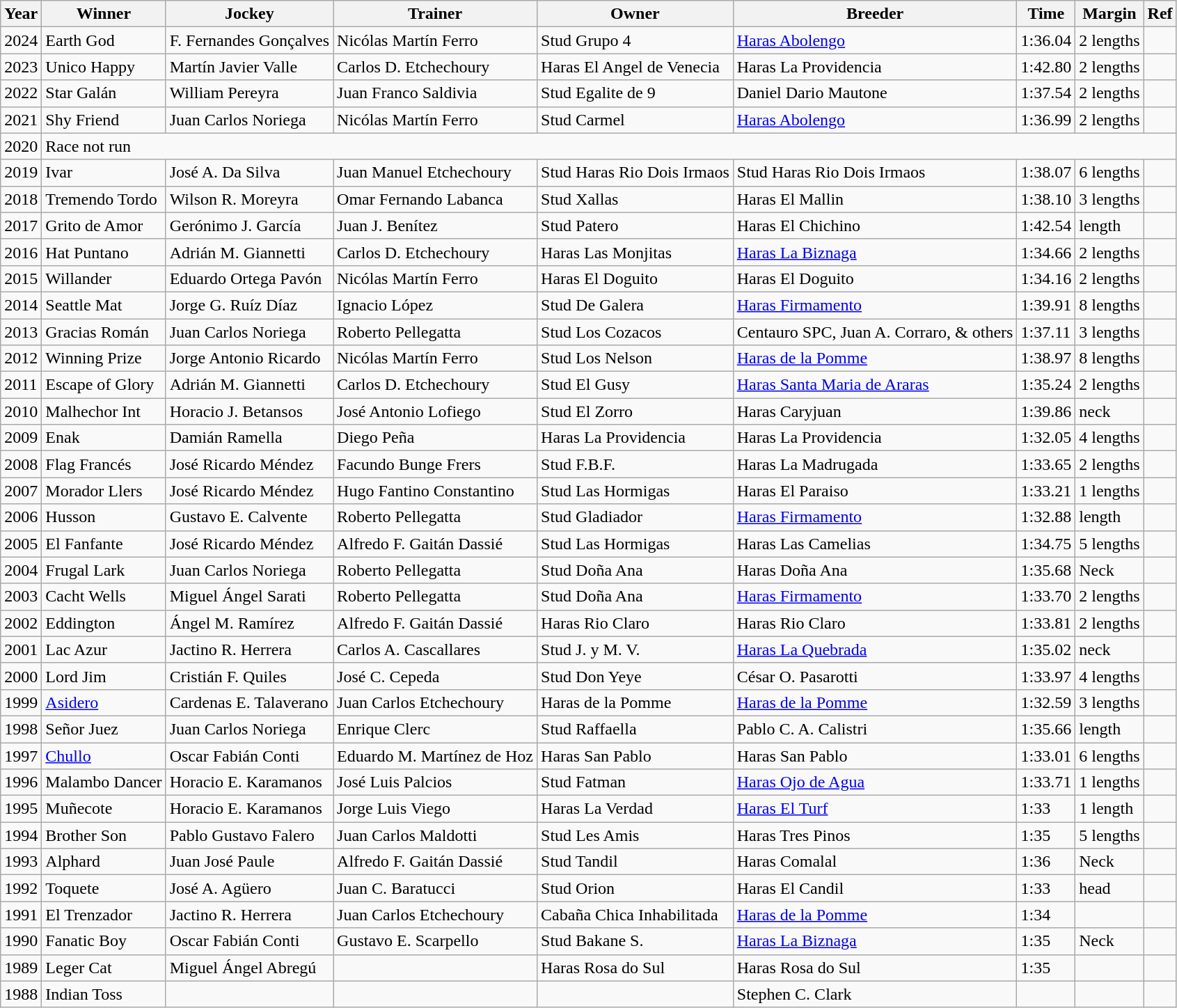<table class="wikitable">
<tr>
<th>Year</th>
<th>Winner</th>
<th>Jockey</th>
<th>Trainer</th>
<th>Owner</th>
<th>Breeder</th>
<th>Time</th>
<th>Margin</th>
<th>Ref</th>
</tr>
<tr>
<td>2024</td>
<td>Earth God</td>
<td>F. Fernandes Gonçalves</td>
<td>Nicólas Martín Ferro</td>
<td>Stud Grupo 4</td>
<td><a href='#'>Haras Abolengo</a></td>
<td>1:36.04</td>
<td>2 lengths</td>
<td></td>
</tr>
<tr>
<td>2023</td>
<td>Unico Happy</td>
<td>Martín Javier Valle</td>
<td>Carlos D. Etchechoury</td>
<td>Haras El Angel de Venecia</td>
<td>Haras La Providencia</td>
<td>1:42.80</td>
<td>2 lengths</td>
<td></td>
</tr>
<tr>
<td>2022</td>
<td>Star Galán</td>
<td>William Pereyra</td>
<td>Juan Franco Saldivia</td>
<td>Stud Egalite de 9</td>
<td>Daniel Dario Mautone</td>
<td>1:37.54</td>
<td>2 lengths</td>
<td></td>
</tr>
<tr>
<td>2021</td>
<td>Shy Friend</td>
<td>Juan Carlos Noriega</td>
<td>Nicólas Martín Ferro</td>
<td>Stud Carmel</td>
<td><a href='#'>Haras Abolengo</a></td>
<td>1:36.99</td>
<td>2 lengths</td>
<td></td>
</tr>
<tr>
<td>2020</td>
<td colspan="8">Race not run</td>
</tr>
<tr>
<td>2019</td>
<td>Ivar</td>
<td>José A. Da Silva</td>
<td>Juan Manuel Etchechoury</td>
<td>Stud Haras Rio Dois Irmaos</td>
<td>Stud Haras Rio Dois Irmaos</td>
<td>1:38.07</td>
<td>6 lengths</td>
<td></td>
</tr>
<tr>
<td>2018</td>
<td>Tremendo Tordo</td>
<td>Wilson R. Moreyra</td>
<td>Omar Fernando Labanca</td>
<td>Stud Xallas</td>
<td>Haras El Mallin</td>
<td>1:38.10</td>
<td>3 lengths</td>
<td></td>
</tr>
<tr>
<td>2017</td>
<td>Grito de Amor</td>
<td>Gerónimo J. García</td>
<td>Juan J. Benítez</td>
<td>Stud Patero</td>
<td>Haras El Chichino</td>
<td>1:42.54</td>
<td> length</td>
<td></td>
</tr>
<tr>
<td>2016</td>
<td>Hat Puntano</td>
<td>Adrián M. Giannetti</td>
<td>Carlos D. Etchechoury</td>
<td>Haras Las Monjitas</td>
<td><a href='#'>Haras La Biznaga</a></td>
<td>1:34.66</td>
<td>2 lengths</td>
<td></td>
</tr>
<tr>
<td>2015</td>
<td>Willander</td>
<td>Eduardo Ortega Pavón</td>
<td>Nicólas Martín Ferro</td>
<td>Haras El Doguito</td>
<td>Haras El Doguito</td>
<td>1:34.16</td>
<td>2 lengths</td>
<td></td>
</tr>
<tr>
<td>2014</td>
<td>Seattle Mat</td>
<td>Jorge G. Ruíz Díaz</td>
<td>Ignacio López</td>
<td>Stud De Galera</td>
<td><a href='#'>Haras Firmamento</a></td>
<td>1:39.91</td>
<td>8 lengths</td>
<td></td>
</tr>
<tr>
<td>2013</td>
<td>Gracias Román</td>
<td>Juan Carlos Noriega</td>
<td>Roberto Pellegatta</td>
<td>Stud Los Cozacos</td>
<td>Centauro SPC, Juan A. Corraro, & others</td>
<td>1:37.11</td>
<td>3 lengths</td>
<td></td>
</tr>
<tr>
<td>2012</td>
<td>Winning Prize</td>
<td>Jorge Antonio Ricardo</td>
<td>Nicólas Martín Ferro</td>
<td>Stud Los Nelson</td>
<td><a href='#'>Haras de la Pomme</a></td>
<td>1:38.97</td>
<td>8 lengths</td>
<td></td>
</tr>
<tr>
<td>2011</td>
<td>Escape of Glory</td>
<td>Adrián M. Giannetti</td>
<td>Carlos D. Etchechoury</td>
<td>Stud El Gusy</td>
<td><a href='#'>Haras Santa Maria de Araras</a></td>
<td>1:35.24</td>
<td>2 lengths</td>
<td></td>
</tr>
<tr>
<td>2010</td>
<td>Malhechor Int</td>
<td>Horacio J. Betansos</td>
<td>José Antonio Lofiego</td>
<td>Stud El Zorro</td>
<td>Haras Caryjuan</td>
<td>1:39.86</td>
<td> neck</td>
<td></td>
</tr>
<tr>
<td>2009</td>
<td>Enak</td>
<td>Damián Ramella</td>
<td>Diego Peña</td>
<td>Haras La Providencia</td>
<td>Haras La Providencia</td>
<td>1:32.05</td>
<td>4 lengths</td>
<td></td>
</tr>
<tr>
<td>2008</td>
<td>Flag Francés</td>
<td>José Ricardo Méndez</td>
<td>Facundo Bunge Frers</td>
<td>Stud F.B.F.</td>
<td>Haras La Madrugada</td>
<td>1:33.65</td>
<td>2 lengths</td>
<td></td>
</tr>
<tr>
<td>2007</td>
<td>Morador Llers</td>
<td>José Ricardo Méndez</td>
<td>Hugo Fantino Constantino</td>
<td>Stud Las Hormigas</td>
<td>Haras El Paraiso</td>
<td>1:33.21</td>
<td>1 lengths</td>
<td></td>
</tr>
<tr>
<td>2006</td>
<td>Husson</td>
<td>Gustavo E. Calvente</td>
<td>Roberto Pellegatta</td>
<td>Stud Gladiador</td>
<td><a href='#'>Haras Firmamento</a></td>
<td>1:32.88</td>
<td> length</td>
<td></td>
</tr>
<tr>
<td>2005</td>
<td>El Fanfante</td>
<td>José Ricardo Méndez</td>
<td>Alfredo F. Gaitán Dassié</td>
<td>Stud Las Hormigas</td>
<td>Haras Las Camelias</td>
<td>1:34.75</td>
<td>5 lengths</td>
<td></td>
</tr>
<tr>
<td>2004</td>
<td>Frugal Lark</td>
<td>Juan Carlos Noriega</td>
<td>Roberto Pellegatta</td>
<td>Stud Doña Ana</td>
<td>Haras Doña Ana</td>
<td>1:35.68</td>
<td>Neck</td>
<td></td>
</tr>
<tr>
<td>2003</td>
<td>Cacht Wells</td>
<td>Miguel Ángel Sarati</td>
<td>Roberto Pellegatta</td>
<td>Stud Doña Ana</td>
<td><a href='#'>Haras Firmamento</a></td>
<td>1:33.70</td>
<td>2 lengths</td>
<td></td>
</tr>
<tr>
<td>2002</td>
<td>Eddington</td>
<td>Ángel M. Ramírez</td>
<td>Alfredo F. Gaitán Dassié</td>
<td>Haras Rio Claro</td>
<td>Haras Rio Claro</td>
<td>1:33.81</td>
<td>2 lengths</td>
<td></td>
</tr>
<tr>
<td>2001</td>
<td>Lac Azur</td>
<td>Jactino R. Herrera</td>
<td>Carlos A. Cascallares</td>
<td>Stud J. y M. V.</td>
<td><a href='#'>Haras La Quebrada</a></td>
<td>1:35.02</td>
<td> neck</td>
<td></td>
</tr>
<tr>
<td>2000</td>
<td>Lord Jim</td>
<td>Cristián F. Quiles</td>
<td>José C. Cepeda</td>
<td>Stud Don Yeye</td>
<td>César O. Pasarotti</td>
<td>1:33.97</td>
<td>4 lengths</td>
<td></td>
</tr>
<tr>
<td>1999</td>
<td><a href='#'>Asidero</a></td>
<td>Cardenas E. Talaverano</td>
<td>Juan Carlos Etchechoury</td>
<td>Haras de la Pomme</td>
<td><a href='#'>Haras de la Pomme</a></td>
<td>1:32.59</td>
<td>3 lengths</td>
<td></td>
</tr>
<tr>
<td>1998</td>
<td>Señor Juez</td>
<td>Juan Carlos Noriega</td>
<td>Enrique Clerc</td>
<td>Stud Raffaella</td>
<td>Pablo C. A. Calistri</td>
<td>1:35.66</td>
<td> length</td>
<td></td>
</tr>
<tr>
<td>1997</td>
<td><a href='#'>Chullo</a></td>
<td>Oscar Fabián Conti</td>
<td>Eduardo M. Martínez de Hoz</td>
<td>Haras San Pablo</td>
<td>Haras San Pablo</td>
<td>1:33.01</td>
<td>6 lengths</td>
<td></td>
</tr>
<tr>
<td>1996</td>
<td>Malambo Dancer</td>
<td>Horacio E. Karamanos</td>
<td>José Luis Palcios</td>
<td>Stud Fatman</td>
<td><a href='#'>Haras Ojo de Agua</a></td>
<td>1:33.71</td>
<td>1 lengths</td>
<td></td>
</tr>
<tr>
<td>1995</td>
<td>Muñecote</td>
<td>Horacio E. Karamanos</td>
<td>Jorge Luis Viego</td>
<td>Haras La Verdad</td>
<td><a href='#'>Haras El Turf</a></td>
<td>1:33</td>
<td>1 length</td>
<td></td>
</tr>
<tr>
<td>1994</td>
<td>Brother Son</td>
<td>Pablo Gustavo Falero</td>
<td>Juan Carlos Maldotti</td>
<td>Stud Les Amis</td>
<td>Haras Tres Pinos</td>
<td>1:35</td>
<td>5 lengths</td>
<td></td>
</tr>
<tr>
<td>1993</td>
<td>Alphard</td>
<td>Juan José Paule</td>
<td>Alfredo F. Gaitán Dassié</td>
<td>Stud Tandil</td>
<td>Haras Comalal</td>
<td>1:36</td>
<td>Neck</td>
<td></td>
</tr>
<tr>
<td>1992</td>
<td>Toquete</td>
<td>José A. Agüero</td>
<td>Juan C. Baratucci</td>
<td>Stud Orion</td>
<td>Haras El Candil</td>
<td>1:33</td>
<td> head</td>
<td></td>
</tr>
<tr>
<td>1991</td>
<td>El Trenzador</td>
<td>Jactino R. Herrera</td>
<td>Juan Carlos Etchechoury</td>
<td>Cabaña Chica Inhabilitada</td>
<td><a href='#'>Haras de la Pomme</a></td>
<td>1:34</td>
<td></td>
<td></td>
</tr>
<tr>
<td>1990</td>
<td>Fanatic Boy</td>
<td>Oscar Fabián Conti</td>
<td>Gustavo E. Scarpello</td>
<td>Stud Bakane S.</td>
<td><a href='#'>Haras La Biznaga</a></td>
<td>1:35</td>
<td>Neck</td>
<td></td>
</tr>
<tr>
<td>1989</td>
<td>Leger Cat</td>
<td>Miguel Ángel Abregú</td>
<td></td>
<td>Haras Rosa do Sul</td>
<td>Haras Rosa do Sul</td>
<td>1:35</td>
<td></td>
<td></td>
</tr>
<tr>
<td>1988</td>
<td>Indian Toss</td>
<td></td>
<td></td>
<td></td>
<td>Stephen C. Clark</td>
<td></td>
<td></td>
<td></td>
</tr>
</table>
